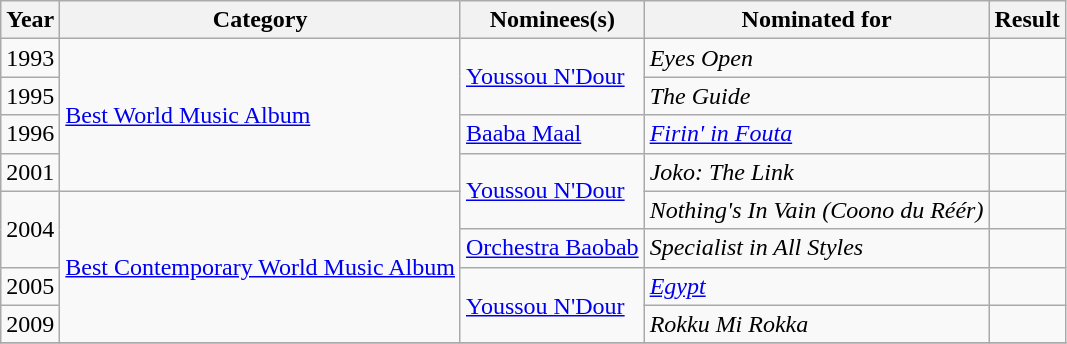<table class="wikitable sortable">
<tr>
<th>Year</th>
<th>Category</th>
<th>Nominees(s)</th>
<th>Nominated for</th>
<th>Result</th>
</tr>
<tr>
<td>1993</td>
<td rowspan=4><a href='#'>Best World Music Album</a></td>
<td rowspan=2><a href='#'>Youssou N'Dour</a></td>
<td><em>Eyes Open</em></td>
<td></td>
</tr>
<tr>
<td>1995</td>
<td><em>The Guide</em></td>
<td></td>
</tr>
<tr>
<td>1996</td>
<td><a href='#'>Baaba Maal</a></td>
<td><em><a href='#'>Firin' in Fouta</a></em></td>
<td></td>
</tr>
<tr>
<td>2001</td>
<td rowspan=2><a href='#'>Youssou N'Dour</a></td>
<td><em>Joko: The Link</em></td>
<td></td>
</tr>
<tr>
<td rowspan=2>2004</td>
<td rowspan=4><a href='#'>Best Contemporary World Music Album</a></td>
<td><em>Nothing's In Vain (Coono du Réér)</em></td>
<td></td>
</tr>
<tr>
<td><a href='#'>Orchestra Baobab</a></td>
<td><em>Specialist in All Styles</em></td>
<td></td>
</tr>
<tr>
<td>2005</td>
<td rowspan =2><a href='#'>Youssou N'Dour</a></td>
<td><em><a href='#'>Egypt</a></em></td>
<td></td>
</tr>
<tr>
<td>2009</td>
<td><em>Rokku Mi Rokka</em></td>
<td></td>
</tr>
<tr>
</tr>
</table>
